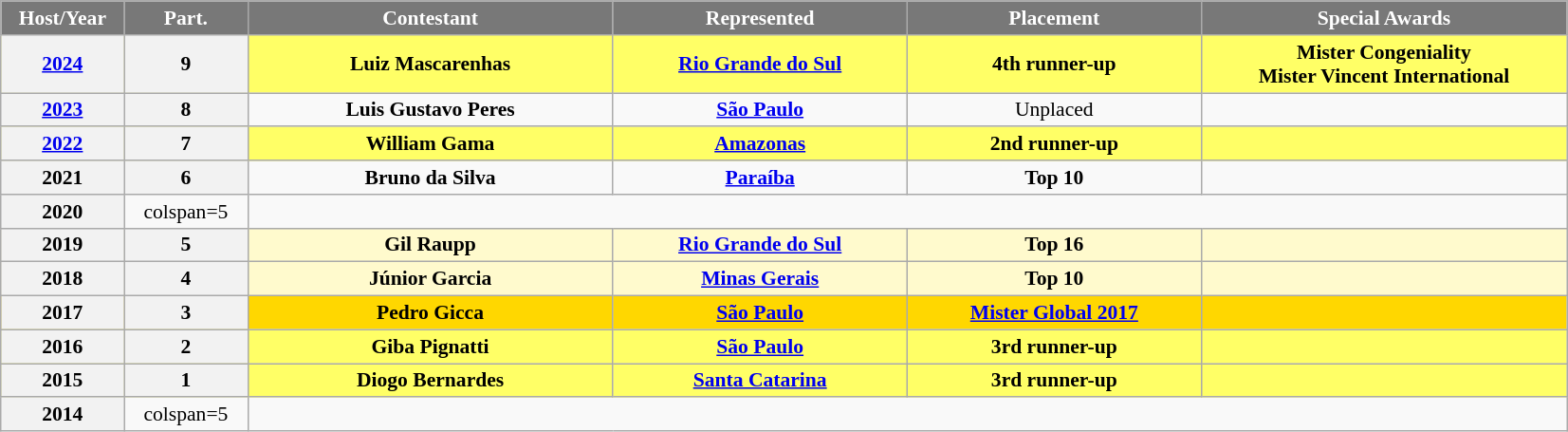<table class="wikitable sortable" style="font-size: 90%; text-align:center">
<tr>
<th width="80" style="background-color:#787878;color:#FFFFFF;">Host/Year</th>
<th width="80" style="background-color:#787878;color:#FFFFFF;">Part.</th>
<th width="250" style="background-color:#787878;color:#FFFFFF;">Contestant</th>
<th width="200" style="background-color:#787878;color:#FFFFFF;">Represented</th>
<th width="200" style="background-color:#787878;color:#FFFFFF;">Placement</th>
<th width="250" style="background-color:#787878;color:#FFFFFF;">Special Awards</th>
</tr>
<tr bgcolor= "FFFF66">
<th><a href='#'>2024</a></th>
<th>9</th>
<td><strong>Luiz Mascarenhas</strong></td>
<td><strong><a href='#'>Rio Grande do Sul</a></strong></td>
<td><strong>4th runner-up</strong></td>
<td><strong>Mister Congeniality<br>Mister Vincent International</strong></td>
</tr>
<tr>
<th><a href='#'>2023</a></th>
<th>8</th>
<td><strong>Luis Gustavo Peres</strong></td>
<td><strong><a href='#'>São Paulo</a></strong></td>
<td>Unplaced</td>
<td></td>
</tr>
<tr bgcolor= "FFFF66">
<th><a href='#'>2022</a></th>
<th>7</th>
<td><strong>William Gama</strong></td>
<td><strong><a href='#'>Amazonas</a></strong></td>
<td><strong>2nd runner-up</strong></td>
<td></td>
</tr>
<tr>
<th>2021</th>
<th>6</th>
<td><strong>Bruno da Silva</strong></td>
<td><strong><a href='#'>Paraíba</a></strong></td>
<td><strong>Top 10</strong></td>
<td></td>
</tr>
<tr>
<th>2020</th>
<td>colspan=5 </td>
</tr>
<tr bgcolor="FFFACD">
<th>2019</th>
<th>5</th>
<td><strong>Gil Raupp</strong></td>
<td><strong><a href='#'>Rio Grande do Sul</a></strong></td>
<td><strong>Top 16</strong></td>
<td></td>
</tr>
<tr bgcolor="FFFACD">
<th>2018</th>
<th>4</th>
<td><strong>Júnior Garcia</strong></td>
<td><strong><a href='#'>Minas Gerais</a></strong></td>
<td><strong>Top 10</strong></td>
<td></td>
</tr>
<tr bgcolor="gold">
<th>2017</th>
<th>3</th>
<td><strong>Pedro Gicca</strong></td>
<td><strong><a href='#'>São Paulo</a></strong></td>
<td><strong><a href='#'>Mister Global 2017</a></strong></td>
<td></td>
</tr>
<tr bgcolor="FFFF66">
<th>2016</th>
<th>2</th>
<td><strong>Giba Pignatti</strong></td>
<td><strong><a href='#'>São Paulo</a></strong></td>
<td><strong>3rd runner-up</strong></td>
<td></td>
</tr>
<tr bgcolor="FFFF66">
<th>2015</th>
<th>1</th>
<td><strong>Diogo Bernardes</strong></td>
<td><strong><a href='#'>Santa Catarina</a></strong></td>
<td><strong>3rd runner-up</strong></td>
<td></td>
</tr>
<tr>
<th>2014</th>
<td>colspan=5 </td>
</tr>
</table>
